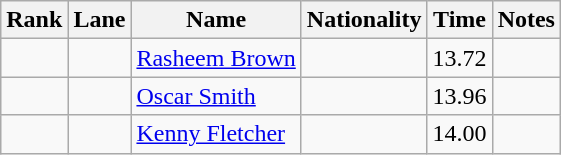<table class="wikitable sortable" style="text-align:center">
<tr>
<th>Rank</th>
<th>Lane</th>
<th>Name</th>
<th>Nationality</th>
<th>Time</th>
<th>Notes</th>
</tr>
<tr>
<td></td>
<td></td>
<td align=left><a href='#'>Rasheem Brown</a></td>
<td align=left></td>
<td>13.72</td>
<td></td>
</tr>
<tr>
<td></td>
<td></td>
<td align=left><a href='#'>Oscar Smith</a></td>
<td align=left></td>
<td>13.96</td>
<td></td>
</tr>
<tr>
<td></td>
<td></td>
<td align=left><a href='#'>Kenny Fletcher</a></td>
<td align=left></td>
<td>14.00</td>
<td></td>
</tr>
</table>
